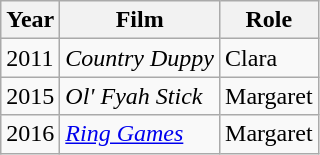<table class="wikitable sortable">
<tr>
<th>Year</th>
<th>Film</th>
<th>Role</th>
</tr>
<tr>
<td>2011</td>
<td><em>Country Duppy</em></td>
<td>Clara</td>
</tr>
<tr>
<td>2015</td>
<td><em>Ol' Fyah Stick</em></td>
<td>Margaret</td>
</tr>
<tr>
<td>2016</td>
<td><em><a href='#'>Ring Games</a></em></td>
<td>Margaret</td>
</tr>
</table>
